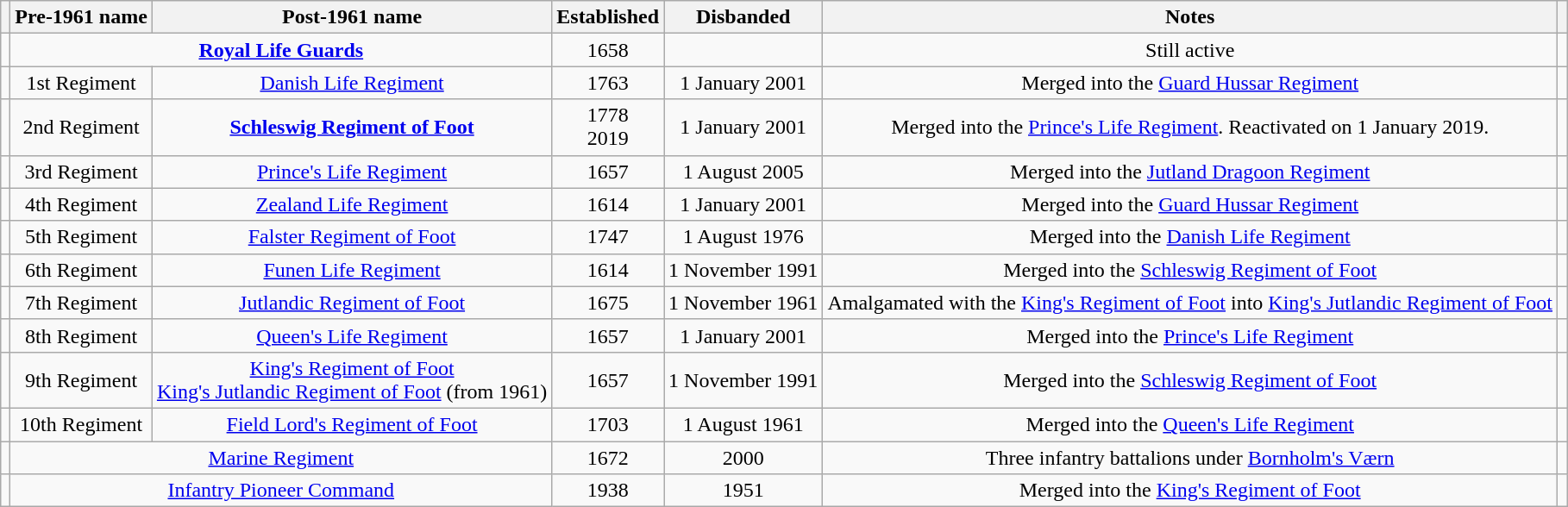<table class="wikitable" style="text-align:center;">
<tr>
<th></th>
<th>Pre-1961 name</th>
<th>Post-1961 name</th>
<th>Established</th>
<th>Disbanded</th>
<th>Notes</th>
<th></th>
</tr>
<tr>
<td></td>
<td colspan=2><strong><a href='#'>Royal Life Guards</a></strong></td>
<td>1658</td>
<td></td>
<td>Still active</td>
<td></td>
</tr>
<tr>
<td></td>
<td>1st Regiment</td>
<td><a href='#'>Danish Life Regiment</a></td>
<td>1763</td>
<td>1 January 2001</td>
<td>Merged into the <a href='#'>Guard Hussar Regiment</a></td>
<td></td>
</tr>
<tr>
<td></td>
<td>2nd Regiment</td>
<td><strong><a href='#'>Schleswig Regiment of Foot</a></strong></td>
<td>1778<br>2019</td>
<td>1 January 2001</td>
<td>Merged into the <a href='#'>Prince's Life Regiment</a>. Reactivated on 1 January 2019.</td>
<td></td>
</tr>
<tr>
<td></td>
<td>3rd Regiment</td>
<td><a href='#'>Prince's Life Regiment</a></td>
<td>1657</td>
<td>1 August 2005</td>
<td>Merged into the <a href='#'>Jutland Dragoon Regiment</a></td>
<td></td>
</tr>
<tr>
<td></td>
<td>4th Regiment</td>
<td><a href='#'>Zealand Life Regiment</a></td>
<td>1614</td>
<td>1 January 2001</td>
<td>Merged into the <a href='#'>Guard Hussar Regiment</a></td>
<td></td>
</tr>
<tr>
<td></td>
<td>5th Regiment</td>
<td><a href='#'>Falster Regiment of Foot</a></td>
<td>1747</td>
<td>1 August 1976</td>
<td>Merged into the <a href='#'>Danish Life Regiment</a></td>
<td></td>
</tr>
<tr>
<td></td>
<td>6th Regiment</td>
<td><a href='#'>Funen Life Regiment</a></td>
<td>1614</td>
<td>1 November 1991</td>
<td>Merged into the <a href='#'>Schleswig Regiment of Foot</a></td>
<td></td>
</tr>
<tr>
<td></td>
<td>7th Regiment</td>
<td><a href='#'>Jutlandic Regiment of Foot</a></td>
<td>1675</td>
<td>1 November 1961</td>
<td>Amalgamated with the <a href='#'>King's Regiment of Foot</a> into <a href='#'>King's Jutlandic Regiment of Foot</a></td>
<td></td>
</tr>
<tr>
<td></td>
<td>8th Regiment</td>
<td><a href='#'>Queen's Life Regiment</a></td>
<td>1657</td>
<td>1 January 2001</td>
<td>Merged into the <a href='#'>Prince's Life Regiment</a></td>
<td></td>
</tr>
<tr>
<td></td>
<td>9th Regiment</td>
<td><a href='#'>King's Regiment of Foot</a><br><a href='#'>King's Jutlandic Regiment of Foot</a> (from 1961)</td>
<td>1657</td>
<td>1 November 1991</td>
<td>Merged into the <a href='#'>Schleswig Regiment of Foot</a></td>
<td></td>
</tr>
<tr>
<td></td>
<td>10th Regiment</td>
<td><a href='#'>Field Lord's Regiment of Foot</a></td>
<td>1703</td>
<td>1 August 1961</td>
<td>Merged into the <a href='#'>Queen's Life Regiment</a></td>
<td></td>
</tr>
<tr>
<td></td>
<td colspan=2><a href='#'>Marine Regiment</a></td>
<td>1672</td>
<td>2000</td>
<td>Three infantry battalions under <a href='#'>Bornholm's Værn</a></td>
<td></td>
</tr>
<tr>
<td></td>
<td colspan=2><a href='#'>Infantry Pioneer Command</a></td>
<td>1938</td>
<td>1951</td>
<td>Merged into the <a href='#'>King's Regiment of Foot</a></td>
<td></td>
</tr>
</table>
